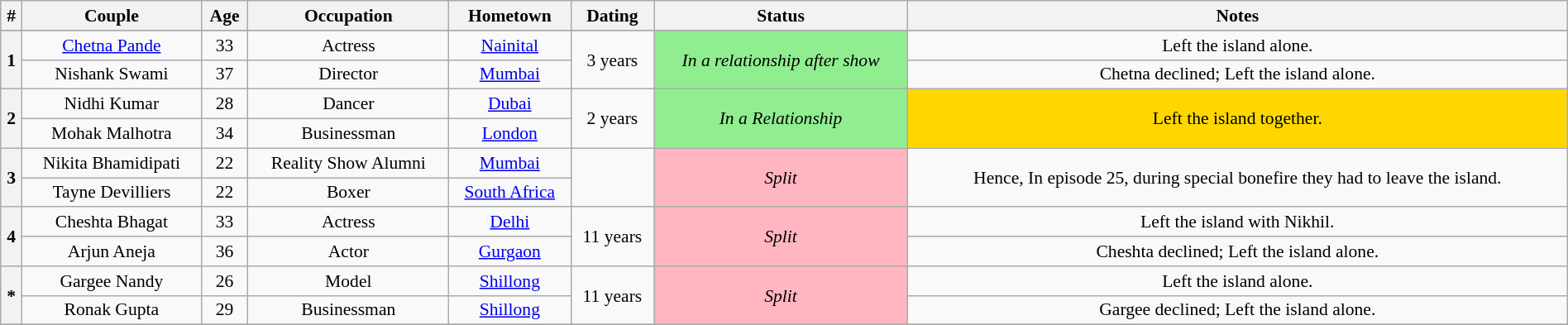<table class="wikitable plainrowheaders" style="text-align:center; font-size: 90%; width:100%;">
<tr>
<th scope="col">#</th>
<th scope="col">Couple</th>
<th scope="col">Age</th>
<th scope="col">Occupation</th>
<th scope="col">Hometown</th>
<th scope="col">Dating</th>
<th scope="col">Status</th>
<th scope="col">Notes</th>
</tr>
<tr>
</tr>
<tr>
<th scope="rowgroup" rowspan="2">1</th>
<td><a href='#'>Chetna Pande</a></td>
<td>33</td>
<td>Actress</td>
<td><a href='#'>Nainital</a></td>
<td rowspan="2">3 years</td>
<td rowspan="2" style="background:lightgreen;"><em>In a relationship after show</em></td>
<td>Left the island alone.</td>
</tr>
<tr>
<td>Nishank Swami</td>
<td>37</td>
<td>Director</td>
<td><a href='#'>Mumbai</a></td>
<td>Chetna declined; Left the island alone.</td>
</tr>
<tr>
<th scope="rowgroup" rowspan="2">2</th>
<td>Nidhi Kumar</td>
<td>28</td>
<td>Dancer</td>
<td><a href='#'>Dubai</a></td>
<td rowspan="2">2 years</td>
<td rowspan="2" style="background:lightgreen;"><em>In a Relationship</em></td>
<td rowspan="2" style="background:gold;">Left the island together.</td>
</tr>
<tr>
<td>Mohak Malhotra</td>
<td>34</td>
<td>Businessman</td>
<td><a href='#'>London</a></td>
</tr>
<tr>
<th scope="rowgroup" rowspan="2">3</th>
<td>Nikita Bhamidipati</td>
<td>22</td>
<td>Reality Show Alumni</td>
<td><a href='#'>Mumbai</a></td>
<td rowspan="2"></td>
<td rowspan="2" style="background:lightpink;"><em>Split</em></td>
<td rowspan="2"> Hence,  In episode 25, during special bonefire they had to leave the island.</td>
</tr>
<tr>
<td>Tayne Devilliers</td>
<td>22</td>
<td>Boxer</td>
<td><a href='#'>South Africa</a></td>
</tr>
<tr>
<th scope="rowgroup" rowspan="2">4</th>
<td>Cheshta Bhagat</td>
<td>33</td>
<td>Actress</td>
<td><a href='#'>Delhi</a></td>
<td rowspan="2">11 years</td>
<td rowspan="2" style="background:lightpink;"><em>Split</em></td>
<td>Left the island with Nikhil.</td>
</tr>
<tr>
<td>Arjun Aneja</td>
<td>36</td>
<td>Actor</td>
<td><a href='#'>Gurgaon </a></td>
<td>Cheshta declined; Left the island alone.</td>
</tr>
<tr>
<th scope="rowgroup" rowspan="2">*</th>
<td>Gargee Nandy</td>
<td>26</td>
<td>Model</td>
<td><a href='#'>Shillong</a></td>
<td rowspan="2">11 years</td>
<td rowspan="2" style="background:lightpink;"><em>Split</em></td>
<td>Left the island alone.</td>
</tr>
<tr>
<td>Ronak Gupta</td>
<td>29</td>
<td>Businessman</td>
<td><a href='#'>Shillong</a></td>
<td>Gargee declined; Left the island alone.</td>
</tr>
<tr>
</tr>
</table>
